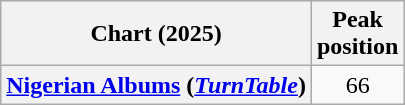<table class="wikitable sortable plainrowheaders" style="text-align:center;">
<tr>
<th scope="col">Chart (2025)</th>
<th scope="col">Peak<br>position</th>
</tr>
<tr>
<th scope="row"><a href='#'>Nigerian Albums</a> (<em><a href='#'>TurnTable</a></em>)</th>
<td align="center">66</td>
</tr>
</table>
